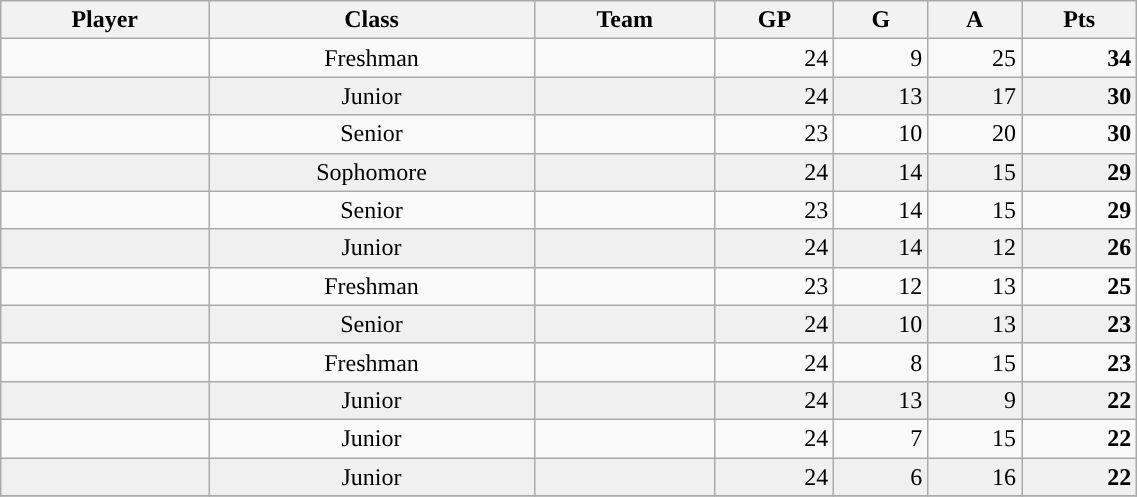<table class="wikitable sortable" style="text-align: center; "width=60%">
<tr>
<th>Player</th>
<th>Class</th>
<th>Team</th>
<th>GP</th>
<th>G</th>
<th>A</th>
<th>Pts</th>
</tr>
<tr>
<td style="text-align: left"></td>
<td>Freshman</td>
<td><strong><a href='#'></a></strong></td>
<td style="text-align: right">24</td>
<td style="text-align: right">9</td>
<td style="text-align: right">25</td>
<td style="text-align: right"><strong>34</strong></td>
</tr>
<tr bgcolor=f0f0f0>
<td style="text-align: left"></td>
<td>Junior</td>
<td><strong><a href='#'></a></strong></td>
<td style="text-align: right">24</td>
<td style="text-align: right">13</td>
<td style="text-align: right">17</td>
<td style="text-align: right"><strong>30</strong></td>
</tr>
<tr>
<td style="text-align: left"></td>
<td>Senior</td>
<td><strong><a href='#'></a></strong></td>
<td style="text-align: right">23</td>
<td style="text-align: right">10</td>
<td style="text-align: right">20</td>
<td style="text-align: right"><strong>30</strong></td>
</tr>
<tr bgcolor=f0f0f0>
<td style="text-align: left"></td>
<td>Sophomore</td>
<td><strong><a href='#'></a></strong></td>
<td style="text-align: right">24</td>
<td style="text-align: right">14</td>
<td style="text-align: right">15</td>
<td style="text-align: right"><strong>29</strong></td>
</tr>
<tr>
<td style="text-align: left"></td>
<td>Senior</td>
<td><strong><a href='#'></a></strong></td>
<td style="text-align: right">23</td>
<td style="text-align: right">14</td>
<td style="text-align: right">15</td>
<td style="text-align: right"><strong>29</strong></td>
</tr>
<tr bgcolor=f0f0f0>
<td style="text-align: left"></td>
<td>Junior</td>
<td><strong><a href='#'></a></strong></td>
<td style="text-align: right">24</td>
<td style="text-align: right">14</td>
<td style="text-align: right">12</td>
<td style="text-align: right"><strong>26</strong></td>
</tr>
<tr>
<td style="text-align: left"></td>
<td>Freshman</td>
<td><strong><a href='#'></a></strong></td>
<td style="text-align: right">23</td>
<td style="text-align: right">12</td>
<td style="text-align: right">13</td>
<td style="text-align: right"><strong>25</strong></td>
</tr>
<tr bgcolor=f0f0f0>
<td style="text-align: left"></td>
<td>Senior</td>
<td><strong><a href='#'></a></strong></td>
<td style="text-align: right">24</td>
<td style="text-align: right">10</td>
<td style="text-align: right">13</td>
<td style="text-align: right"><strong>23</strong></td>
</tr>
<tr>
<td style="text-align: left"></td>
<td>Freshman</td>
<td><strong><a href='#'></a></strong></td>
<td style="text-align: right">24</td>
<td style="text-align: right">8</td>
<td style="text-align: right">15</td>
<td style="text-align: right"><strong>23</strong></td>
</tr>
<tr bgcolor=f0f0f0>
<td style="text-align: left"></td>
<td>Junior</td>
<td><strong><a href='#'></a></strong></td>
<td style="text-align: right">24</td>
<td style="text-align: right">13</td>
<td style="text-align: right">9</td>
<td style="text-align: right"><strong>22</strong></td>
</tr>
<tr>
<td style="text-align: left"></td>
<td>Junior</td>
<td><strong><a href='#'></a></strong></td>
<td style="text-align: right">24</td>
<td style="text-align: right">7</td>
<td style="text-align: right">15</td>
<td style="text-align: right"><strong>22</strong></td>
</tr>
<tr bgcolor=f0f0f0>
<td style="text-align: left"></td>
<td>Junior</td>
<td><strong><a href='#'></a></strong></td>
<td style="text-align: right">24</td>
<td style="text-align: right">6</td>
<td style="text-align: right">16</td>
<td style="text-align: right"><strong>22</strong></td>
</tr>
<tr>
</tr>
</table>
